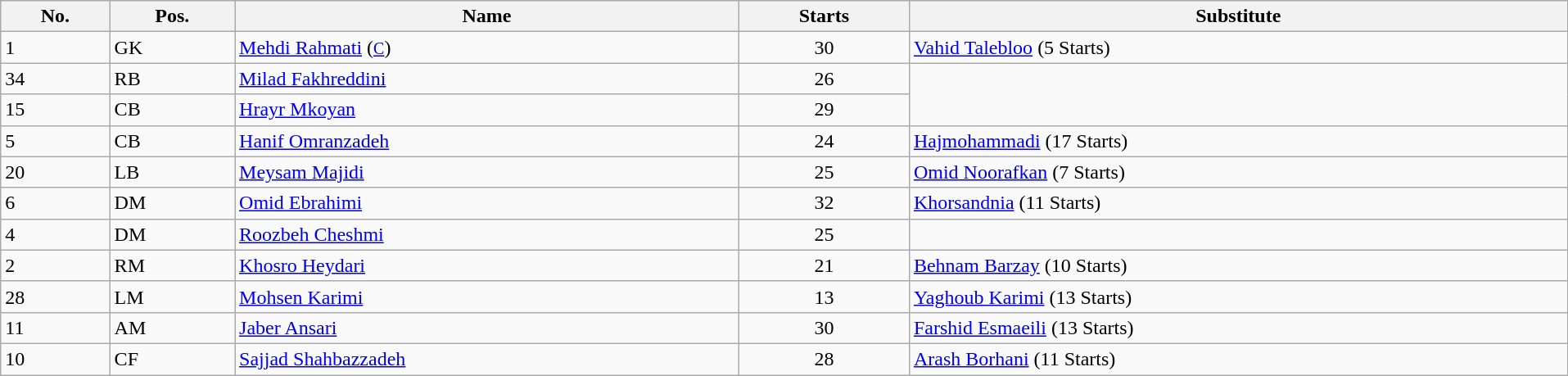<table class="wikitable" style="width:101%;">
<tr>
<th>No.</th>
<th>Pos.</th>
<th>Name</th>
<th>Starts</th>
<th>Substitute</th>
</tr>
<tr>
<td>1</td>
<td>GK</td>
<td> <a href='#'>Mehdi Rahmati</a> (<a href='#'><small>C</small></a>)</td>
<td style="text-align:center;">30</td>
<td> <a href='#'>Vahid Talebloo</a> (5 Starts)</td>
</tr>
<tr>
<td>34</td>
<td>RB</td>
<td> <a href='#'>Milad Fakhreddini</a></td>
<td style="text-align:center;">26</td>
</tr>
<tr>
<td>15</td>
<td>CB</td>
<td> <a href='#'>Hrayr Mkoyan</a></td>
<td style="text-align:center;">29</td>
</tr>
<tr>
<td>5</td>
<td>CB</td>
<td> <a href='#'>Hanif Omranzadeh</a></td>
<td style="text-align:center;">24</td>
<td> <a href='#'>Hajmohammadi</a> (17 Starts)</td>
</tr>
<tr>
<td>20</td>
<td>LB</td>
<td> <a href='#'>Meysam Majidi</a></td>
<td style="text-align:center;">25</td>
<td> <a href='#'>Omid Noorafkan</a> (7 Starts)</td>
</tr>
<tr>
<td>6</td>
<td>DM</td>
<td> <a href='#'>Omid Ebrahimi</a></td>
<td style="text-align:center;">32</td>
<td> <a href='#'>Khorsandnia</a> (11 Starts)</td>
</tr>
<tr>
<td>4</td>
<td>DM</td>
<td> <a href='#'>Roozbeh Cheshmi</a></td>
<td style="text-align:center;">25</td>
</tr>
<tr>
<td>2</td>
<td>RM</td>
<td> <a href='#'>Khosro Heydari</a></td>
<td style="text-align:center;">21</td>
<td> <a href='#'>Behnam Barzay</a> (10 Starts)</td>
</tr>
<tr>
<td>28</td>
<td>LM</td>
<td> <a href='#'>Mohsen Karimi</a></td>
<td style="text-align:center;">13</td>
<td> <a href='#'>Yaghoub Karimi</a> (13 Starts)</td>
</tr>
<tr>
<td>11</td>
<td>AM</td>
<td> <a href='#'>Jaber Ansari</a></td>
<td style="text-align:center;">30</td>
<td> <a href='#'>Farshid Esmaeili</a> (13 Starts)</td>
</tr>
<tr>
<td>10</td>
<td>CF</td>
<td> <a href='#'>Sajjad Shahbazzadeh</a></td>
<td style="text-align:center;">28</td>
<td> <a href='#'>Arash Borhani</a> (11 Starts)</td>
</tr>
</table>
